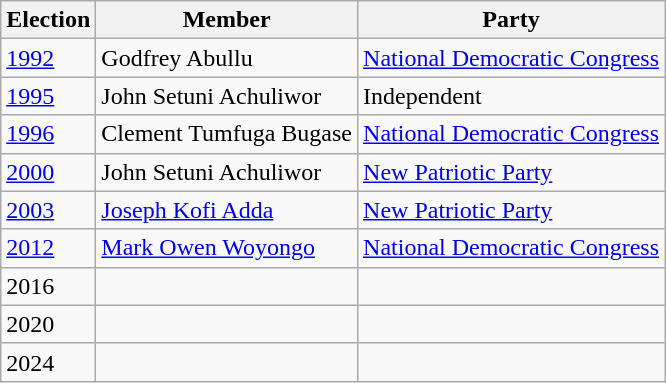<table class="wikitable">
<tr>
<th>Election</th>
<th>Member</th>
<th>Party</th>
</tr>
<tr>
<td><a href='#'>1992</a></td>
<td>Godfrey Abullu</td>
<td><a href='#'>National Democratic Congress</a></td>
</tr>
<tr>
<td><a href='#'>1995</a></td>
<td>John Setuni Achuliwor</td>
<td>Independent</td>
</tr>
<tr>
<td><a href='#'>1996</a></td>
<td>Clement Tumfuga Bugase</td>
<td><a href='#'>National Democratic Congress</a></td>
</tr>
<tr>
<td><a href='#'>2000</a></td>
<td>John Setuni Achuliwor</td>
<td><a href='#'>New Patriotic Party</a></td>
</tr>
<tr>
<td><a href='#'>2003</a></td>
<td><a href='#'>Joseph Kofi Adda</a></td>
<td><a href='#'>New Patriotic Party</a></td>
</tr>
<tr>
<td><a href='#'>2012</a></td>
<td><a href='#'>Mark Owen Woyongo</a></td>
<td><a href='#'>National Democratic Congress</a></td>
</tr>
<tr>
<td>2016</td>
<td></td>
<td></td>
</tr>
<tr>
<td>2020</td>
<td></td>
<td></td>
</tr>
<tr>
<td>2024</td>
<td></td>
<td></td>
</tr>
</table>
